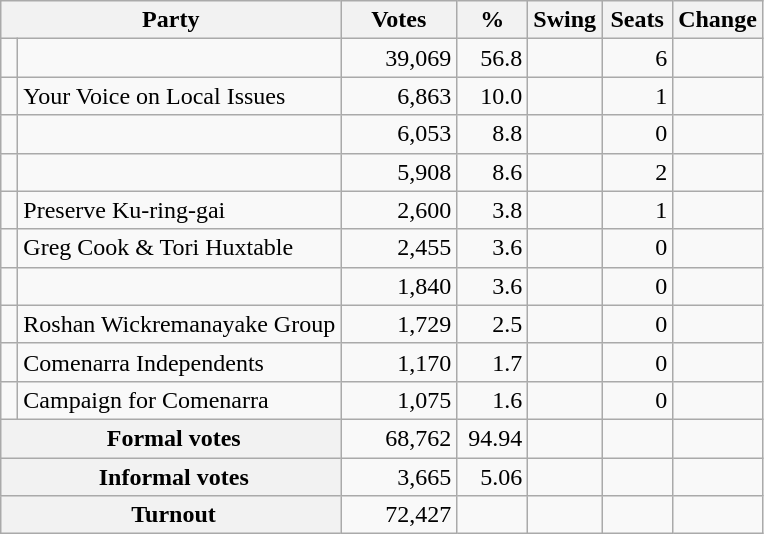<table class="wikitable" style="text-align:right; margin-bottom:0">
<tr>
<th style="width:10px" colspan=3>Party</th>
<th style="width:70px;">Votes</th>
<th style="width:40px;">%</th>
<th style="width:40px;">Swing</th>
<th style="width:40px;">Seats</th>
<th style="width:40px;">Change</th>
</tr>
<tr>
<td> </td>
<td style="text-align:left;" colspan="2"></td>
<td>39,069</td>
<td>56.8</td>
<td></td>
<td>6</td>
<td></td>
</tr>
<tr>
<td> </td>
<td style="text-align:left;" colspan="2">Your Voice on Local Issues</td>
<td>6,863</td>
<td>10.0</td>
<td></td>
<td>1</td>
<td></td>
</tr>
<tr>
<td> </td>
<td style="text-align:left;" colspan="2"></td>
<td>6,053</td>
<td>8.8</td>
<td></td>
<td>0</td>
<td></td>
</tr>
<tr>
<td> </td>
<td style="text-align:left;" colspan="2"></td>
<td>5,908</td>
<td>8.6</td>
<td></td>
<td>2</td>
<td></td>
</tr>
<tr>
<td> </td>
<td style="text-align:left;" colspan="2">Preserve Ku-ring-gai</td>
<td>2,600</td>
<td>3.8</td>
<td></td>
<td>1</td>
<td></td>
</tr>
<tr>
<td> </td>
<td style="text-align:left;" colspan="2">Greg Cook & Tori Huxtable</td>
<td>2,455</td>
<td>3.6</td>
<td></td>
<td>0</td>
<td></td>
</tr>
<tr>
<td> </td>
<td style="text-align:left;" colspan="2"></td>
<td>1,840</td>
<td>3.6</td>
<td></td>
<td>0</td>
<td></td>
</tr>
<tr>
<td> </td>
<td style="text-align:left;" colspan="2">Roshan Wickremanayake Group</td>
<td>1,729</td>
<td>2.5</td>
<td></td>
<td>0</td>
<td></td>
</tr>
<tr>
<td> </td>
<td style="text-align:left;" colspan="2">Comenarra Independents</td>
<td>1,170</td>
<td>1.7</td>
<td></td>
<td>0</td>
<td></td>
</tr>
<tr>
<td> </td>
<td style="text-align:left;" colspan="2">Campaign for Comenarra</td>
<td>1,075</td>
<td>1.6</td>
<td></td>
<td>0</td>
<td></td>
</tr>
<tr>
<th colspan="3" rowspan="1"> Formal votes</th>
<td>68,762</td>
<td>94.94</td>
<td></td>
<td></td>
<td></td>
</tr>
<tr>
<th colspan="3" rowspan="1"> Informal votes</th>
<td>3,665</td>
<td>5.06</td>
<td></td>
<td></td>
<td></td>
</tr>
<tr>
<th colspan="3" rowspan="1"> Turnout</th>
<td>72,427</td>
<td></td>
<td></td>
<td></td>
<td></td>
</tr>
</table>
